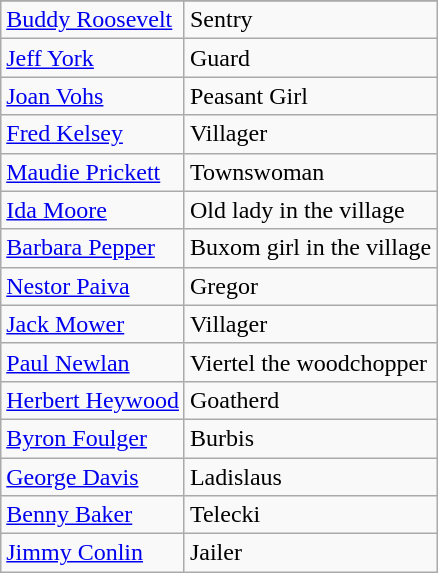<table class=wikitable>
<tr>
</tr>
<tr>
<td><a href='#'>Buddy Roosevelt</a></td>
<td>Sentry</td>
</tr>
<tr>
<td><a href='#'>Jeff York</a></td>
<td>Guard</td>
</tr>
<tr>
<td><a href='#'>Joan Vohs</a></td>
<td>Peasant Girl</td>
</tr>
<tr>
<td><a href='#'>Fred Kelsey</a></td>
<td>Villager</td>
</tr>
<tr>
<td><a href='#'>Maudie Prickett</a></td>
<td>Townswoman</td>
</tr>
<tr>
<td><a href='#'>Ida Moore</a></td>
<td>Old lady in the village</td>
</tr>
<tr>
<td><a href='#'>Barbara Pepper</a></td>
<td>Buxom girl in the village</td>
</tr>
<tr>
<td><a href='#'>Nestor Paiva</a></td>
<td>Gregor</td>
</tr>
<tr>
<td><a href='#'>Jack Mower</a></td>
<td>Villager</td>
</tr>
<tr>
<td><a href='#'>Paul Newlan</a></td>
<td>Viertel the woodchopper</td>
</tr>
<tr>
<td><a href='#'>Herbert Heywood</a></td>
<td>Goatherd</td>
</tr>
<tr>
<td><a href='#'>Byron Foulger</a></td>
<td>Burbis</td>
</tr>
<tr>
<td><a href='#'>George Davis</a></td>
<td>Ladislaus</td>
</tr>
<tr>
<td><a href='#'>Benny Baker</a></td>
<td>Telecki</td>
</tr>
<tr>
<td><a href='#'>Jimmy Conlin</a></td>
<td>Jailer</td>
</tr>
</table>
